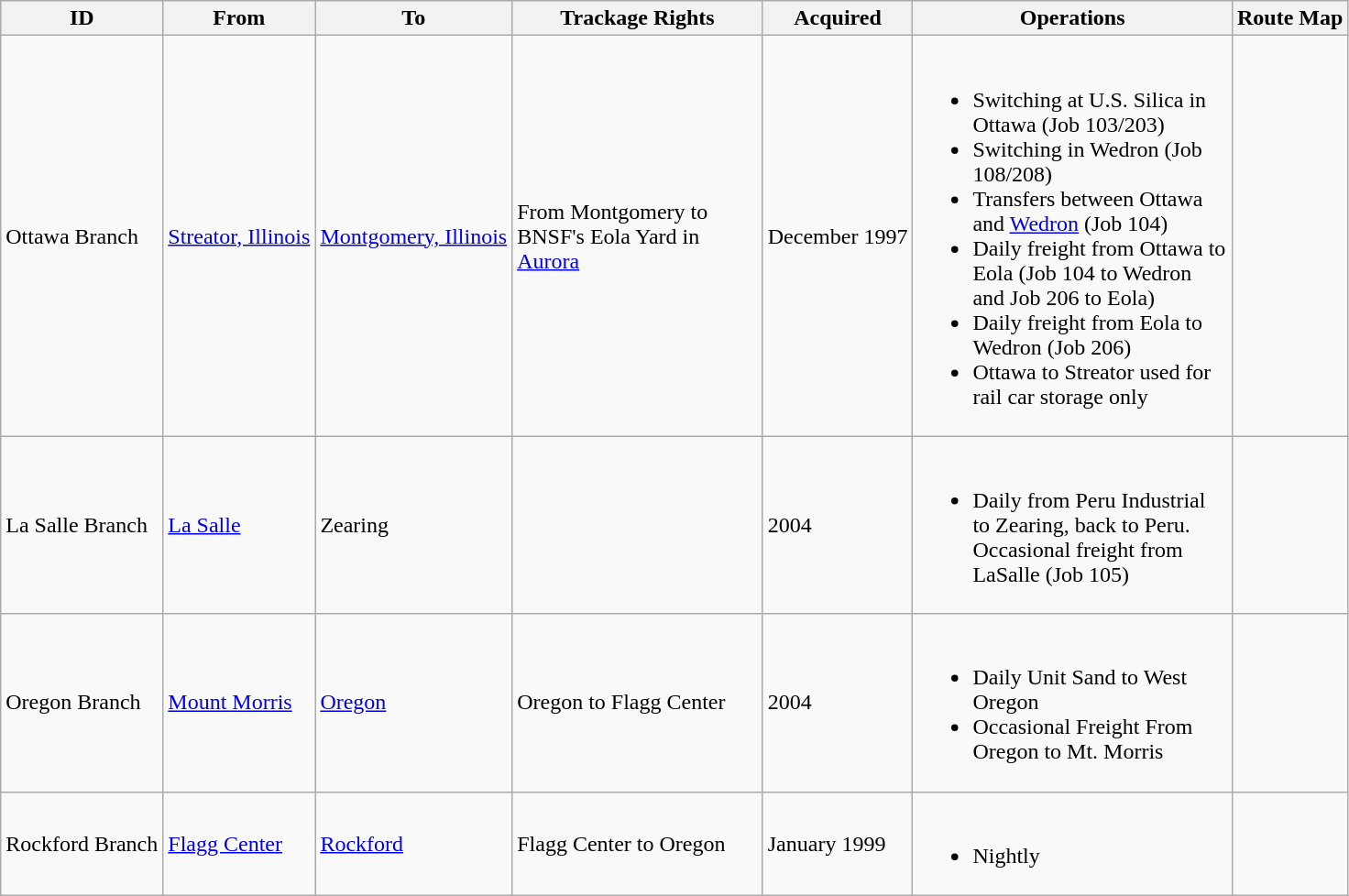<table class="wikitable">
<tr>
<th>ID</th>
<th>From</th>
<th>To</th>
<th scope="col" width="175px">Trackage Rights</th>
<th>Acquired</th>
<th scope="col" width="225px">Operations</th>
<th>Route Map</th>
</tr>
<tr>
<td>Ottawa Branch</td>
<td><a href='#'>Streator, Illinois</a></td>
<td><a href='#'>Montgomery, Illinois</a></td>
<td>From Montgomery to BNSF's Eola Yard in <a href='#'>Aurora</a></td>
<td>December 1997</td>
<td><br><ul><li>Switching at U.S. Silica in Ottawa (Job 103/203)</li><li>Switching in Wedron (Job 108/208)</li><li>Transfers between Ottawa and <a href='#'>Wedron</a> (Job 104)</li><li>Daily freight from Ottawa to Eola (Job 104 to Wedron and Job 206 to Eola)</li><li>Daily freight from Eola to Wedron (Job 206)</li><li>Ottawa to Streator used for rail car storage only</li></ul></td>
<td></td>
</tr>
<tr>
<td>La Salle Branch</td>
<td><a href='#'>La Salle</a></td>
<td>Zearing</td>
<td></td>
<td>2004</td>
<td><br><ul><li>Daily from Peru Industrial to Zearing, back to Peru. Occasional freight from LaSalle (Job 105)</li></ul></td>
<td></td>
</tr>
<tr>
<td>Oregon Branch</td>
<td><a href='#'>Mount Morris</a></td>
<td><a href='#'>Oregon</a></td>
<td>Oregon to Flagg Center</td>
<td>2004</td>
<td><br><ul><li>Daily Unit Sand to West Oregon</li><li>Occasional Freight From Oregon to Mt. Morris</li></ul></td>
<td></td>
</tr>
<tr>
<td>Rockford Branch</td>
<td><a href='#'>Flagg Center</a></td>
<td><a href='#'>Rockford</a></td>
<td>Flagg Center to Oregon</td>
<td>January 1999</td>
<td><br><ul><li>Nightly</li></ul></td>
<td></td>
</tr>
</table>
